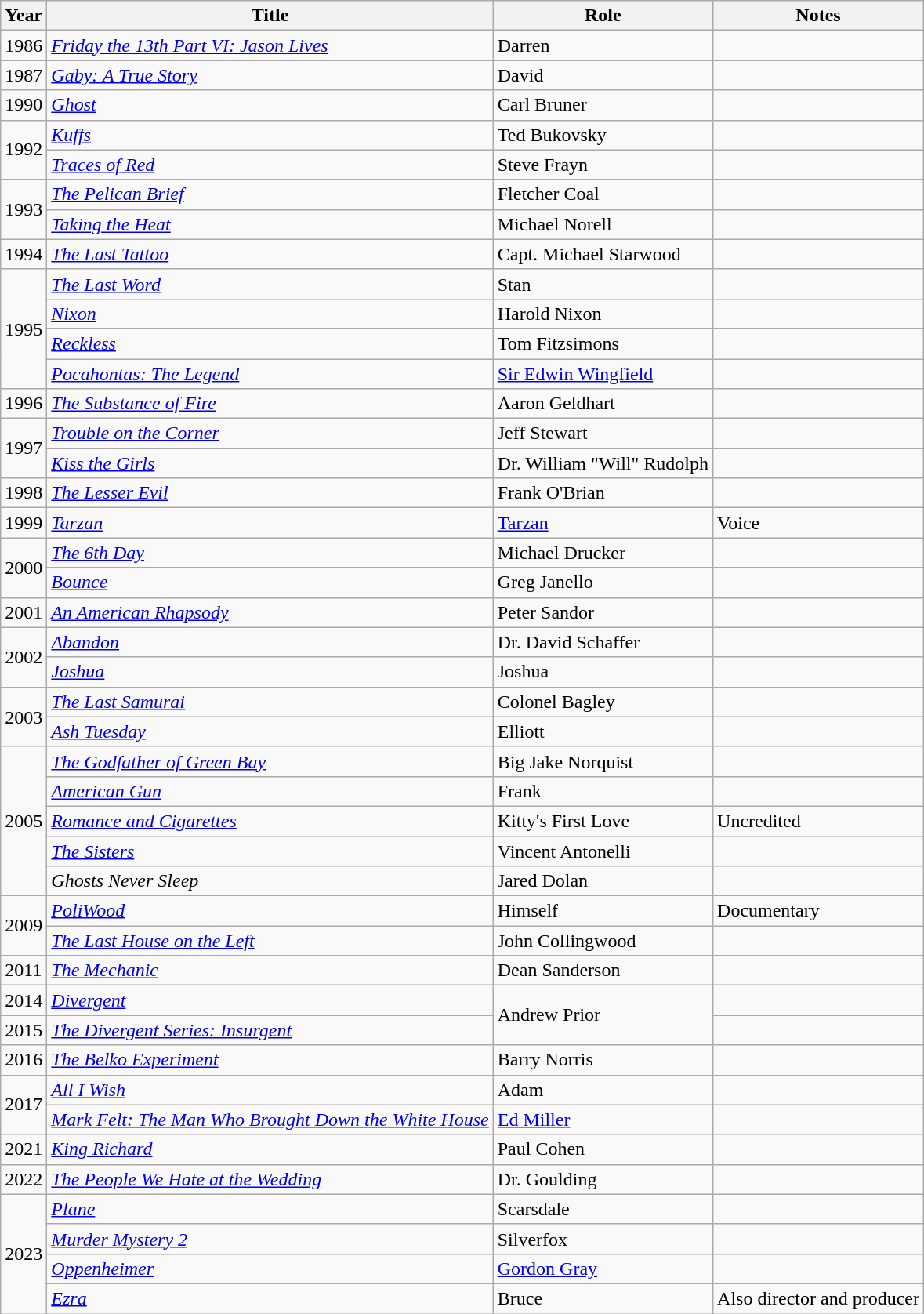<table class="wikitable sortable">
<tr>
<th>Year</th>
<th>Title</th>
<th>Role</th>
<th>Notes</th>
</tr>
<tr>
<td>1986</td>
<td><em><a href='#'>Friday the 13th Part VI: Jason Lives</a></em></td>
<td>Darren</td>
<td></td>
</tr>
<tr>
<td>1987</td>
<td><em><a href='#'>Gaby: A True Story</a></em></td>
<td>David</td>
<td></td>
</tr>
<tr>
<td>1990</td>
<td><em><a href='#'>Ghost</a></em></td>
<td>Carl Bruner</td>
<td></td>
</tr>
<tr>
<td rowspan=2>1992</td>
<td><em><a href='#'>Kuffs</a></em></td>
<td>Ted Bukovsky</td>
<td></td>
</tr>
<tr>
<td><em><a href='#'>Traces of Red</a></em></td>
<td>Steve Frayn</td>
<td></td>
</tr>
<tr>
<td rowspan=2>1993</td>
<td><em><a href='#'>The Pelican Brief</a></em></td>
<td>Fletcher Coal</td>
<td></td>
</tr>
<tr>
<td><em><a href='#'>Taking the Heat</a></em></td>
<td>Michael Norell</td>
<td></td>
</tr>
<tr>
<td>1994</td>
<td><em><a href='#'>The Last Tattoo</a></em></td>
<td>Capt. Michael Starwood</td>
<td></td>
</tr>
<tr>
<td rowspan=4>1995</td>
<td><em><a href='#'>The Last Word</a></em></td>
<td>Stan</td>
<td></td>
</tr>
<tr>
<td><em><a href='#'>Nixon</a></em></td>
<td>Harold Nixon</td>
<td></td>
</tr>
<tr>
<td><em><a href='#'>Reckless</a></em></td>
<td>Tom Fitzsimons</td>
<td></td>
</tr>
<tr>
<td><em><a href='#'>Pocahontas: The Legend</a></em></td>
<td><a href='#'>Sir Edwin Wingfield</a></td>
<td></td>
</tr>
<tr>
<td>1996</td>
<td><em><a href='#'>The Substance of Fire</a></em></td>
<td>Aaron Geldhart</td>
<td></td>
</tr>
<tr>
<td rowspan=2>1997</td>
<td><em><a href='#'>Trouble on the Corner</a></em></td>
<td>Jeff Stewart</td>
<td></td>
</tr>
<tr>
<td><em><a href='#'>Kiss the Girls</a></em></td>
<td>Dr. William "Will" Rudolph</td>
<td></td>
</tr>
<tr>
<td>1998</td>
<td><em><a href='#'>The Lesser Evil</a></em></td>
<td>Frank O'Brian</td>
<td></td>
</tr>
<tr>
<td>1999</td>
<td><em><a href='#'>Tarzan</a></em></td>
<td><a href='#'>Tarzan</a></td>
<td>Voice</td>
</tr>
<tr>
<td rowspan=2>2000</td>
<td><em><a href='#'>The 6th Day</a></em></td>
<td>Michael Drucker</td>
<td></td>
</tr>
<tr>
<td><em><a href='#'>Bounce</a></em></td>
<td>Greg Janello</td>
<td></td>
</tr>
<tr>
<td>2001</td>
<td><em><a href='#'>An American Rhapsody</a></em></td>
<td>Peter Sandor</td>
<td></td>
</tr>
<tr>
<td rowspan=2>2002</td>
<td><em><a href='#'>Abandon</a></em></td>
<td>Dr. David Schaffer</td>
<td></td>
</tr>
<tr>
<td><em><a href='#'>Joshua</a></em></td>
<td>Joshua</td>
<td></td>
</tr>
<tr>
<td rowspan=2>2003</td>
<td><em><a href='#'>The Last Samurai</a></em></td>
<td>Colonel Bagley</td>
<td></td>
</tr>
<tr>
<td><em><a href='#'>Ash Tuesday</a></em></td>
<td>Elliott</td>
<td></td>
</tr>
<tr>
<td rowspan=5>2005</td>
<td><em><a href='#'>The Godfather of Green Bay</a></em></td>
<td>Big Jake Norquist</td>
<td></td>
</tr>
<tr>
<td><em><a href='#'>American Gun</a></em></td>
<td>Frank</td>
<td></td>
</tr>
<tr>
<td><em><a href='#'>Romance and Cigarettes</a></em></td>
<td>Kitty's First Love</td>
<td>Uncredited</td>
</tr>
<tr>
<td><em><a href='#'>The Sisters</a></em></td>
<td>Vincent Antonelli</td>
<td></td>
</tr>
<tr>
<td><em>Ghosts Never Sleep</em></td>
<td>Jared Dolan</td>
<td></td>
</tr>
<tr>
<td rowspan=2>2009</td>
<td><em><a href='#'>PoliWood</a></em></td>
<td>Himself</td>
<td>Documentary</td>
</tr>
<tr>
<td><em><a href='#'>The Last House on the Left</a></em></td>
<td>John Collingwood</td>
<td></td>
</tr>
<tr>
<td>2011</td>
<td><em><a href='#'>The Mechanic</a></em></td>
<td>Dean Sanderson</td>
<td></td>
</tr>
<tr>
<td>2014</td>
<td><em><a href='#'>Divergent</a></em></td>
<td rowspan="2">Andrew Prior</td>
<td></td>
</tr>
<tr>
<td>2015</td>
<td><em><a href='#'>The Divergent Series: Insurgent</a></em></td>
<td></td>
</tr>
<tr>
<td>2016</td>
<td><em><a href='#'>The Belko Experiment</a></em></td>
<td>Barry Norris</td>
<td></td>
</tr>
<tr>
<td rowspan=2>2017</td>
<td><em><a href='#'>All I Wish</a></em></td>
<td>Adam</td>
<td></td>
</tr>
<tr>
<td><em><a href='#'>Mark Felt: The Man Who Brought Down the White House</a></em></td>
<td><a href='#'>Ed Miller</a></td>
<td></td>
</tr>
<tr>
<td>2021</td>
<td><em><a href='#'>King Richard</a></em></td>
<td>Paul Cohen</td>
<td></td>
</tr>
<tr>
<td>2022</td>
<td><em><a href='#'>The People We Hate at the Wedding</a></em></td>
<td>Dr. Goulding</td>
<td></td>
</tr>
<tr>
<td rowspan=4>2023</td>
<td><em><a href='#'>Plane</a></em></td>
<td>Scarsdale</td>
<td></td>
</tr>
<tr>
<td><em><a href='#'>Murder Mystery 2</a></em></td>
<td>Silverfox</td>
<td></td>
</tr>
<tr>
<td><em><a href='#'>Oppenheimer</a></em></td>
<td><a href='#'>Gordon Gray</a></td>
<td></td>
</tr>
<tr>
<td><em><a href='#'>Ezra</a></em></td>
<td>Bruce</td>
<td>Also director and producer</td>
</tr>
</table>
